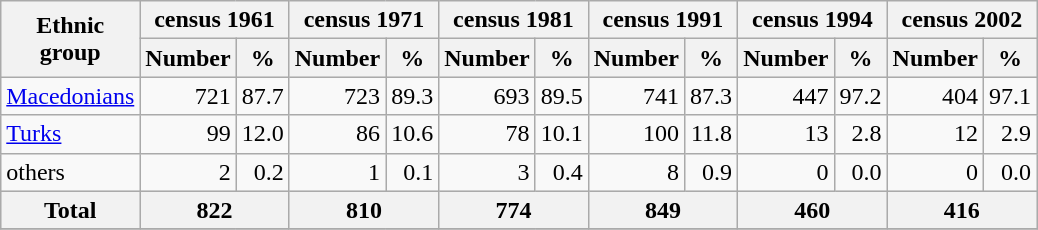<table class="wikitable">
<tr>
<th rowspan="2">Ethnic<br>group</th>
<th colspan="2">census 1961</th>
<th colspan="2">census 1971</th>
<th colspan="2">census 1981</th>
<th colspan="2">census 1991</th>
<th colspan="2">census 1994</th>
<th colspan="2">census 2002</th>
</tr>
<tr bgcolor="#e0e0e0">
<th>Number</th>
<th>%</th>
<th>Number</th>
<th>%</th>
<th>Number</th>
<th>%</th>
<th>Number</th>
<th>%</th>
<th>Number</th>
<th>%</th>
<th>Number</th>
<th>%</th>
</tr>
<tr>
<td><a href='#'>Macedonians</a></td>
<td align="right">721</td>
<td align="right">87.7</td>
<td align="right">723</td>
<td align="right">89.3</td>
<td align="right">693</td>
<td align="right">89.5</td>
<td align="right">741</td>
<td align="right">87.3</td>
<td align="right">447</td>
<td align="right">97.2</td>
<td align="right">404</td>
<td align="right">97.1</td>
</tr>
<tr>
<td><a href='#'>Turks</a></td>
<td align="right">99</td>
<td align="right">12.0</td>
<td align="right">86</td>
<td align="right">10.6</td>
<td align="right">78</td>
<td align="right">10.1</td>
<td align="right">100</td>
<td align="right">11.8</td>
<td align="right">13</td>
<td align="right">2.8</td>
<td align="right">12</td>
<td align="right">2.9</td>
</tr>
<tr>
<td>others</td>
<td align="right">2</td>
<td align="right">0.2</td>
<td align="right">1</td>
<td align="right">0.1</td>
<td align="right">3</td>
<td align="right">0.4</td>
<td align="right">8</td>
<td align="right">0.9</td>
<td align="right">0</td>
<td align="right">0.0</td>
<td align="right">0</td>
<td align="right">0.0</td>
</tr>
<tr bgcolor="#e0e0e0">
<th align="left">Total</th>
<th colspan="2">822</th>
<th colspan="2">810</th>
<th colspan="2">774</th>
<th colspan="2">849</th>
<th colspan="2">460</th>
<th colspan="2">416</th>
</tr>
<tr>
</tr>
</table>
